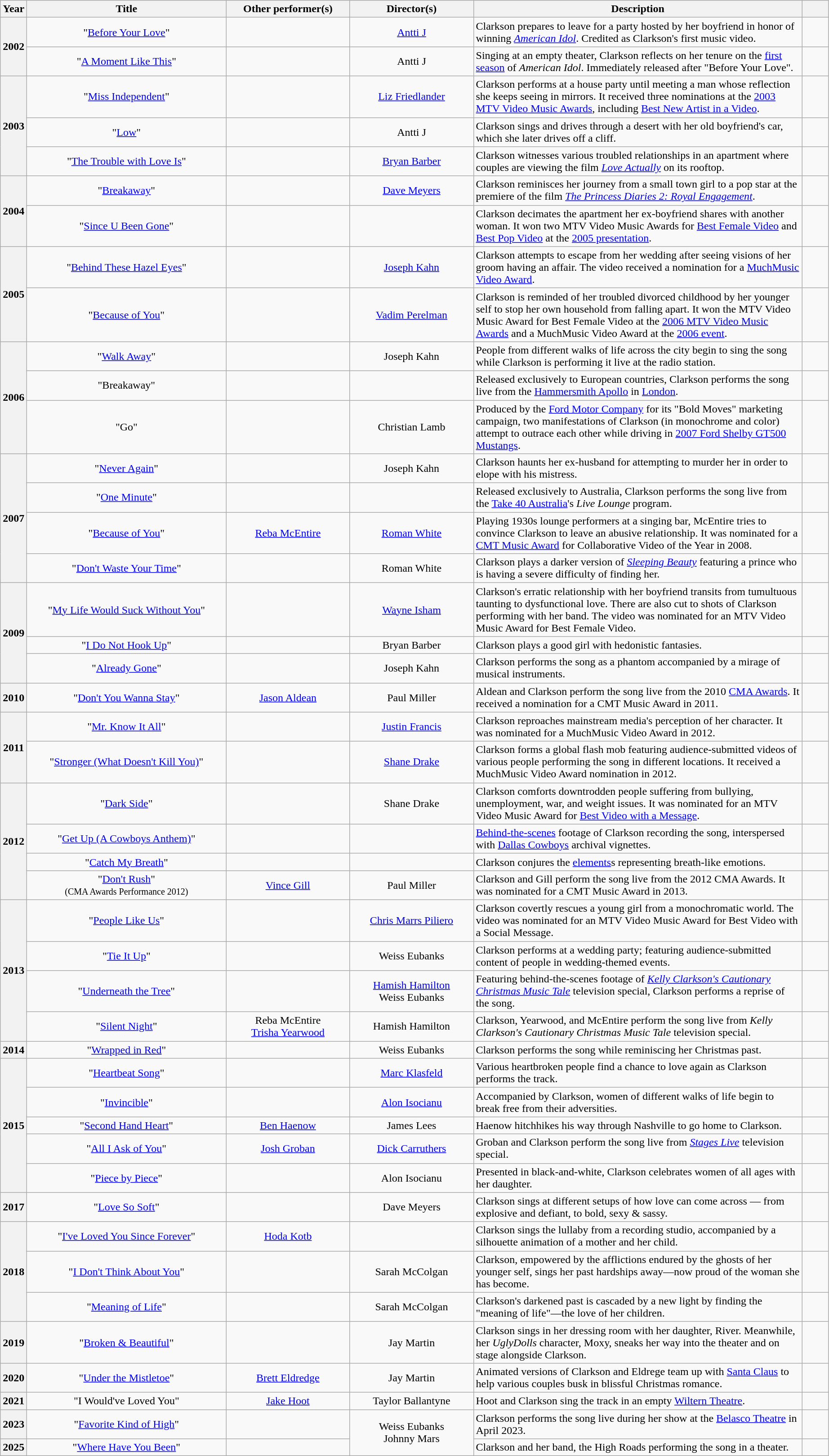<table class="wikitable sortable plainrowheaders" style="text-align: center;">
<tr>
<th scope="col" style="width: 2em;">Year</th>
<th scope="col" style="width: 18em;">Title</th>
<th scope="col" style="width: 11em;">Other performer(s)</th>
<th scope="col" style="width: 11em;">Director(s)</th>
<th scope="col" style="width: 30em;" class="unsortable">Description</th>
<th scope="col" style="width: 2em;" class="unsortable"></th>
</tr>
<tr>
<th scope="row" rowspan="2">2002</th>
<td>"<a href='#'>Before Your Love</a>"</td>
<td></td>
<td><a href='#'>Antti J</a></td>
<td style="text-align:left;">Clarkson prepares to leave for a party hosted by her boyfriend in honor of winning <em><a href='#'>American Idol</a></em>. Credited as Clarkson's first music video.</td>
<td style="text-align:center;"></td>
</tr>
<tr>
<td>"<a href='#'>A Moment Like This</a>"</td>
<td></td>
<td>Antti J</td>
<td style="text-align:left;">Singing at an empty theater, Clarkson reflects on her tenure on the <a href='#'>first season</a> of <em>American Idol</em>. Immediately released after "Before Your Love".</td>
<td style="text-align:center;"></td>
</tr>
<tr>
<th scope="row" rowspan="3">2003</th>
<td>"<a href='#'>Miss Independent</a>"</td>
<td></td>
<td><a href='#'>Liz Friedlander</a></td>
<td style="text-align:left;">Clarkson performs at a house party until meeting a man whose reflection she keeps seeing in mirrors. It received three nominations at the <a href='#'>2003 MTV Video Music Awards</a>, including <a href='#'>Best New Artist in a Video</a>.</td>
<td style="text-align:center;"></td>
</tr>
<tr>
<td>"<a href='#'>Low</a>"</td>
<td></td>
<td>Antti J</td>
<td style="text-align:left;">Clarkson sings and drives through a desert with her old boyfriend's car, which she later drives off a cliff.</td>
<td style="text-align:center;"></td>
</tr>
<tr>
<td>"<a href='#'>The Trouble with Love Is</a>"</td>
<td></td>
<td><a href='#'>Bryan Barber</a></td>
<td style="text-align:left;">Clarkson witnesses various troubled relationships in an apartment where couples are viewing the film <em><a href='#'>Love Actually</a></em> on its rooftop.</td>
<td style="text-align:center;"></td>
</tr>
<tr>
<th scope="row" rowspan="2">2004</th>
<td>"<a href='#'>Breakaway</a>"</td>
<td></td>
<td><a href='#'>Dave Meyers</a></td>
<td style="text-align:left;">Clarkson reminisces her journey from a small town girl to a pop star at the premiere of the film <em><a href='#'>The Princess Diaries 2: Royal Engagement</a></em>.</td>
<td style="text-align:center;"></td>
</tr>
<tr>
<td>"<a href='#'>Since U Been Gone</a>"</td>
<td></td>
<td></td>
<td style="text-align:left;">Clarkson decimates the apartment her ex-boyfriend shares with another woman. It won two MTV Video Music Awards for <a href='#'>Best Female Video</a> and <a href='#'>Best Pop Video</a> at the <a href='#'>2005 presentation</a>.</td>
<td style="text-align:center;"></td>
</tr>
<tr>
<th scope="row" rowspan="2">2005</th>
<td>"<a href='#'>Behind These Hazel Eyes</a>"</td>
<td></td>
<td><a href='#'>Joseph Kahn</a></td>
<td style="text-align:left;">Clarkson attempts to escape from her wedding after seeing visions of her groom having an affair. The video received a nomination for a <a href='#'>MuchMusic Video Award</a>.</td>
<td style="text-align:center;"></td>
</tr>
<tr>
<td>"<a href='#'>Because of You</a>"</td>
<td></td>
<td><a href='#'>Vadim Perelman</a></td>
<td style="text-align:left;">Clarkson is reminded of her troubled divorced childhood by her younger self to stop her own household from falling apart. It won the MTV Video Music Award for Best Female Video at the <a href='#'>2006 MTV Video Music Awards</a> and a MuchMusic Video Award at the <a href='#'>2006 event</a>.</td>
<td style="text-align:center;"></td>
</tr>
<tr>
<th scope="row" rowspan="3">2006</th>
<td>"<a href='#'>Walk Away</a>"</td>
<td></td>
<td>Joseph Kahn</td>
<td style="text-align:left;">People from different walks of life across the city begin to sing the song while Clarkson is performing it live at the radio station.</td>
<td style="text-align:center;"></td>
</tr>
<tr>
<td>"Breakaway"</td>
<td></td>
<td></td>
<td style="text-align:left;">Released exclusively to European countries, Clarkson performs the song live from the <a href='#'>Hammersmith Apollo</a> in <a href='#'>London</a>.</td>
<td style="text-align:center;"></td>
</tr>
<tr>
<td>"Go"</td>
<td></td>
<td>Christian Lamb</td>
<td style="text-align:left;">Produced by the <a href='#'>Ford Motor Company</a> for its "Bold Moves" marketing campaign, two manifestations of Clarkson (in monochrome and color) attempt to outrace each other while driving in <a href='#'>2007 Ford Shelby GT500 Mustangs</a>.</td>
<td style="text-align:center;"></td>
</tr>
<tr>
<th scope="row" rowspan="4">2007</th>
<td>"<a href='#'>Never Again</a>"</td>
<td></td>
<td>Joseph Kahn</td>
<td style="text-align:left;">Clarkson haunts her ex-husband for attempting to murder her in order to elope with his mistress.</td>
<td style="text-align:center;"></td>
</tr>
<tr>
<td>"<a href='#'>One Minute</a>"</td>
<td></td>
<td></td>
<td style="text-align:left;">Released exclusively to Australia, Clarkson performs the song live from the <a href='#'>Take 40 Australia</a>'s <em>Live Lounge</em> program.</td>
<td style="text-align:center;"></td>
</tr>
<tr>
<td>"<a href='#'>Because of You</a>"</td>
<td><a href='#'>Reba McEntire</a></td>
<td><a href='#'>Roman White</a></td>
<td style="text-align:left;">Playing 1930s lounge performers at a singing bar, McEntire tries to convince Clarkson to leave an abusive relationship. It was nominated for a <a href='#'>CMT Music Award</a> for Collaborative Video of the Year in 2008.</td>
<td style="text-align:center;"></td>
</tr>
<tr>
<td>"<a href='#'>Don't Waste Your Time</a>"</td>
<td></td>
<td>Roman White</td>
<td style="text-align:left;">Clarkson plays a darker version of <em><a href='#'>Sleeping Beauty</a></em> featuring a prince who is having a severe difficulty of finding her.</td>
<td style="text-align:center;"></td>
</tr>
<tr>
<th scope="row" rowspan="3">2009</th>
<td>"<a href='#'>My Life Would Suck Without You</a>"</td>
<td></td>
<td><a href='#'>Wayne Isham</a></td>
<td style="text-align:left;">Clarkson's erratic relationship with her boyfriend transits from tumultuous taunting to dysfunctional love. There are also cut to shots of Clarkson performing with her band. The video was nominated for an MTV Video Music Award for Best Female Video.</td>
<td style="text-align:center;"></td>
</tr>
<tr>
<td>"<a href='#'>I Do Not Hook Up</a>"</td>
<td></td>
<td>Bryan Barber</td>
<td style="text-align:left;">Clarkson plays a good girl with hedonistic fantasies.</td>
<td style="text-align:center;"></td>
</tr>
<tr>
<td>"<a href='#'>Already Gone</a>"</td>
<td></td>
<td>Joseph Kahn</td>
<td style="text-align:left;">Clarkson performs the song as a phantom accompanied by a mirage of musical instruments.</td>
<td style="text-align:center;"></td>
</tr>
<tr>
<th scope="row">2010</th>
<td>"<a href='#'>Don't You Wanna Stay</a>"</td>
<td><a href='#'>Jason Aldean</a></td>
<td>Paul Miller</td>
<td style="text-align:left;">Aldean and Clarkson perform the song live from the 2010 <a href='#'>CMA Awards</a>. It received a nomination for a CMT Music Award in 2011.</td>
<td style="text-align:center;"></td>
</tr>
<tr>
<th scope="row" rowspan="2">2011</th>
<td>"<a href='#'>Mr. Know It All</a>"</td>
<td></td>
<td><a href='#'>Justin Francis</a></td>
<td style="text-align:left;">Clarkson reproaches mainstream media's perception of her character. It was nominated for a MuchMusic Video Award in 2012.</td>
<td style="text-align:center;"></td>
</tr>
<tr>
<td>"<a href='#'>Stronger (What Doesn't Kill You)</a>"</td>
<td></td>
<td><a href='#'>Shane Drake</a></td>
<td style="text-align:left;">Clarkson forms a global flash mob featuring audience-submitted videos of various people performing the song in different locations. It received a MuchMusic Video Award nomination in 2012.</td>
<td style="text-align:center;"></td>
</tr>
<tr>
<th scope="row" rowspan="4">2012</th>
<td>"<a href='#'>Dark Side</a>"</td>
<td></td>
<td>Shane Drake</td>
<td style="text-align:left;">Clarkson comforts downtrodden people suffering from bullying, unemployment, war, and weight issues. It was nominated for an MTV Video Music Award for <a href='#'>Best Video with a Message</a>.</td>
<td style="text-align:center;"></td>
</tr>
<tr>
<td>"<a href='#'>Get Up (A Cowboys Anthem)</a>"</td>
<td></td>
<td></td>
<td style="text-align:left;"><a href='#'>Behind-the-scenes</a> footage of Clarkson recording the song, interspersed with <a href='#'>Dallas Cowboys</a> archival vignettes.</td>
<td style="text-align:center;"></td>
</tr>
<tr>
<td>"<a href='#'>Catch My Breath</a>"</td>
<td></td>
<td></td>
<td style="text-align:left;">Clarkson conjures the <a href='#'>elements</a>s representing breath-like emotions.</td>
<td style="text-align:center;"></td>
</tr>
<tr>
<td>"<a href='#'>Don't Rush</a>"<br><small>(CMA Awards Performance 2012)</small></td>
<td><a href='#'>Vince Gill</a></td>
<td>Paul Miller</td>
<td style="text-align:left;">Clarkson and Gill perform the song live from the 2012 CMA Awards. It was nominated for a CMT Music Award in 2013.</td>
<td style="text-align:center;"></td>
</tr>
<tr>
<th scope="row" rowspan="4">2013</th>
<td>"<a href='#'>People Like Us</a>"</td>
<td></td>
<td><a href='#'>Chris Marrs Piliero</a></td>
<td style="text-align:left;">Clarkson covertly rescues a young girl from a monochromatic world. The video was nominated for an MTV Video Music Award for Best Video with a Social Message.</td>
<td style="text-align:center;"></td>
</tr>
<tr>
<td>"<a href='#'>Tie It Up</a>"</td>
<td></td>
<td>Weiss Eubanks</td>
<td style="text-align:left;">Clarkson performs at a wedding party; featuring audience-submitted content of people in wedding-themed events.</td>
<td style="text-align:center;"></td>
</tr>
<tr>
<td>"<a href='#'>Underneath the Tree</a>"</td>
<td></td>
<td><a href='#'>Hamish Hamilton</a><br>Weiss Eubanks</td>
<td style="text-align:left;">Featuring behind-the-scenes footage of <em><a href='#'>Kelly Clarkson's Cautionary Christmas Music Tale</a></em> television special, Clarkson performs a reprise of the song.</td>
<td style="text-align:center;"></td>
</tr>
<tr>
<td>"<a href='#'>Silent Night</a>"</td>
<td>Reba McEntire<br><a href='#'>Trisha Yearwood</a></td>
<td>Hamish Hamilton</td>
<td style="text-align:left;">Clarkson, Yearwood, and McEntire perform the song live from <em>Kelly Clarkson's Cautionary Christmas Music Tale</em> television special.</td>
<td style="text-align:center;"></td>
</tr>
<tr>
<th scope="row">2014</th>
<td>"<a href='#'>Wrapped in Red</a>"</td>
<td></td>
<td>Weiss Eubanks</td>
<td style="text-align:left;">Clarkson performs the song while reminiscing her Christmas past.</td>
<td style="text-align:center;"></td>
</tr>
<tr>
<th scope="row" rowspan="5">2015</th>
<td>"<a href='#'>Heartbeat Song</a>"</td>
<td></td>
<td><a href='#'>Marc Klasfeld</a></td>
<td style="text-align:left;">Various heartbroken people find a chance to love again as Clarkson performs the track.</td>
<td style="text-align:center;"></td>
</tr>
<tr>
<td>"<a href='#'>Invincible</a>"</td>
<td></td>
<td><a href='#'>Alon Isocianu</a></td>
<td style="text-align:left;">Accompanied by Clarkson, women of different walks of life begin to break free from their adversities.</td>
<td style="text-align:center;"></td>
</tr>
<tr>
<td>"<a href='#'>Second Hand Heart</a>"</td>
<td><a href='#'>Ben Haenow</a></td>
<td>James Lees</td>
<td style="text-align:left;">Haenow hitchhikes his way through Nashville to go home to Clarkson.</td>
<td style="text-align:center;"></td>
</tr>
<tr>
<td>"<a href='#'>All I Ask of You</a>"<br></td>
<td><a href='#'>Josh Groban</a></td>
<td><a href='#'>Dick Carruthers</a></td>
<td style="text-align:left;">Groban and Clarkson perform the song live from <em><a href='#'>Stages Live</a></em> television special.</td>
<td style="text-align:center;"></td>
</tr>
<tr>
<td>"<a href='#'>Piece by Piece</a>"</td>
<td></td>
<td>Alon Isocianu</td>
<td style="text-align:left;">Presented in black-and-white, Clarkson celebrates women of all ages with her daughter.</td>
<td style="text-align:center;"></td>
</tr>
<tr>
<th scope="row">2017</th>
<td>"<a href='#'>Love So Soft</a>"</td>
<td></td>
<td>Dave Meyers</td>
<td style="text-align:left;">Clarkson sings at different setups of how love can come across — from explosive and defiant, to bold, sexy & sassy.</td>
<td style="text-align:center;"></td>
</tr>
<tr>
<th scope="row" rowspan="3">2018</th>
<td>"<a href='#'>I've Loved You Since Forever</a>"</td>
<td><a href='#'>Hoda Kotb</a></td>
<td></td>
<td style="text-align:left;">Clarkson sings the lullaby from a recording studio, accompanied by a silhouette animation of a mother and her child.</td>
<td style="text-align:center;"></td>
</tr>
<tr>
<td>"<a href='#'>I Don't Think About You</a>"</td>
<td></td>
<td>Sarah McColgan</td>
<td style="text-align:left;">Clarkson, empowered by the afflictions endured by the ghosts of her younger self, sings her past hardships away—now proud of the woman she has become.</td>
<td style="text-align:center;"></td>
</tr>
<tr>
<td>"<a href='#'>Meaning of Life</a>"</td>
<td></td>
<td>Sarah McColgan</td>
<td style="text-align:left;">Clarkson's darkened past is cascaded by a new light by finding the "meaning of life"—the love of her children.</td>
<td style="text-align:center;"></td>
</tr>
<tr>
<th scope="row">2019</th>
<td>"<a href='#'>Broken & Beautiful</a>"</td>
<td></td>
<td>Jay Martin</td>
<td style="text-align:left;">Clarkson sings in her dressing room with her daughter, River. Meanwhile, her <em>UglyDolls</em> character, Moxy, sneaks her way into the theater and on stage alongside Clarkson.</td>
<td style="text-align:center;"></td>
</tr>
<tr>
<th scope="row">2020</th>
<td>"<a href='#'>Under the Mistletoe</a>"</td>
<td><a href='#'>Brett Eldredge</a></td>
<td>Jay Martin</td>
<td style="text-align:left;">Animated versions of Clarkson and Eldrege team up with <a href='#'>Santa Claus</a> to help various couples busk in blissful Christmas romance.</td>
<td style="text-align:center;"></td>
</tr>
<tr>
<th scope="row">2021</th>
<td>"I Would've Loved You"</td>
<td><a href='#'>Jake Hoot</a></td>
<td>Taylor Ballantyne</td>
<td style="text-align:left;">Hoot and Clarkson sing the track in an empty <a href='#'>Wiltern Theatre</a>.</td>
<td style="text-align:center;"></td>
</tr>
<tr>
<th scope="row">2023</th>
<td>"<a href='#'>Favorite Kind of High</a>"</td>
<td></td>
<td rowspan="2">Weiss Eubanks <br>Johnny Mars</td>
<td style="text-align:left;">Clarkson performs the song live during her show at the <a href='#'>Belasco Theatre</a> in April 2023.</td>
<td style="text-align:center;"></td>
</tr>
<tr>
<th scope="row">2025</th>
<td>"<a href='#'>Where Have You Been</a>"</td>
<td></td>
<td style="text-align:left;">Clarkson and her band, the High Roads performing the song in a theater.</td>
<td style="text-align:center;"></td>
</tr>
</table>
